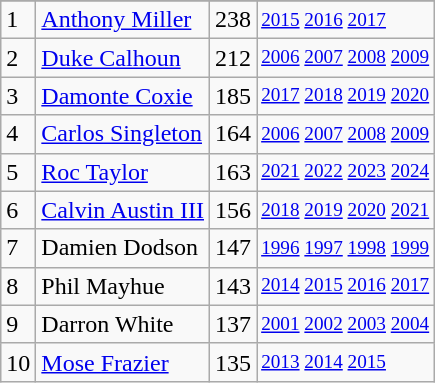<table class="wikitable">
<tr>
</tr>
<tr>
<td>1</td>
<td><a href='#'>Anthony Miller</a></td>
<td>238</td>
<td style="font-size:80%;"><a href='#'>2015</a> <a href='#'>2016</a> <a href='#'>2017</a></td>
</tr>
<tr>
<td>2</td>
<td><a href='#'>Duke Calhoun</a></td>
<td>212</td>
<td style="font-size:80%;"><a href='#'>2006</a> <a href='#'>2007</a> <a href='#'>2008</a> <a href='#'>2009</a></td>
</tr>
<tr>
<td>3</td>
<td><a href='#'>Damonte Coxie</a></td>
<td>185</td>
<td style="font-size:80%;"><a href='#'>2017</a> <a href='#'>2018</a> <a href='#'>2019</a> <a href='#'>2020</a></td>
</tr>
<tr>
<td>4</td>
<td><a href='#'>Carlos Singleton</a></td>
<td>164</td>
<td style="font-size:80%;"><a href='#'>2006</a> <a href='#'>2007</a> <a href='#'>2008</a> <a href='#'>2009</a></td>
</tr>
<tr>
<td>5</td>
<td><a href='#'>Roc Taylor</a></td>
<td>163</td>
<td style="font-size:80%;"><a href='#'>2021</a> <a href='#'>2022</a> <a href='#'>2023</a> <a href='#'>2024</a></td>
</tr>
<tr>
<td>6</td>
<td><a href='#'>Calvin Austin III</a></td>
<td>156</td>
<td style="font-size:80%;"><a href='#'>2018</a> <a href='#'>2019</a> <a href='#'>2020</a> <a href='#'>2021</a></td>
</tr>
<tr>
<td>7</td>
<td>Damien Dodson</td>
<td>147</td>
<td style="font-size:80%;"><a href='#'>1996</a> <a href='#'>1997</a> <a href='#'>1998</a> <a href='#'>1999</a></td>
</tr>
<tr>
<td>8</td>
<td>Phil Mayhue</td>
<td>143</td>
<td style="font-size:80%;"><a href='#'>2014</a> <a href='#'>2015</a> <a href='#'>2016</a> <a href='#'>2017</a></td>
</tr>
<tr>
<td>9</td>
<td>Darron White</td>
<td>137</td>
<td style="font-size:80%;"><a href='#'>2001</a> <a href='#'>2002</a> <a href='#'>2003</a> <a href='#'>2004</a></td>
</tr>
<tr>
<td>10</td>
<td><a href='#'>Mose Frazier</a></td>
<td>135</td>
<td style="font-size:80%;"><a href='#'>2013</a> <a href='#'>2014</a> <a href='#'>2015</a></td>
</tr>
</table>
